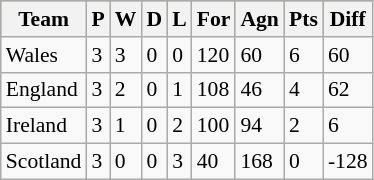<table class="wikitable" style="font-size:90%">
<tr bgcolor=#bdb76b>
<th>Team</th>
<th>P</th>
<th>W</th>
<th>D</th>
<th>L</th>
<th>For</th>
<th>Agn</th>
<th>Pts</th>
<th>Diff</th>
</tr>
<tr>
<td> Wales</td>
<td>3</td>
<td>3</td>
<td>0</td>
<td>0</td>
<td>120</td>
<td>60</td>
<td>6</td>
<td>60</td>
</tr>
<tr>
<td> England</td>
<td>3</td>
<td>2</td>
<td>0</td>
<td>1</td>
<td>108</td>
<td>46</td>
<td>4</td>
<td>62</td>
</tr>
<tr>
<td> Ireland</td>
<td>3</td>
<td>1</td>
<td>0</td>
<td>2</td>
<td>100</td>
<td>94</td>
<td>2</td>
<td>6</td>
</tr>
<tr>
<td> Scotland</td>
<td>3</td>
<td>0</td>
<td>0</td>
<td>3</td>
<td>40</td>
<td>168</td>
<td>0</td>
<td>-128</td>
</tr>
</table>
